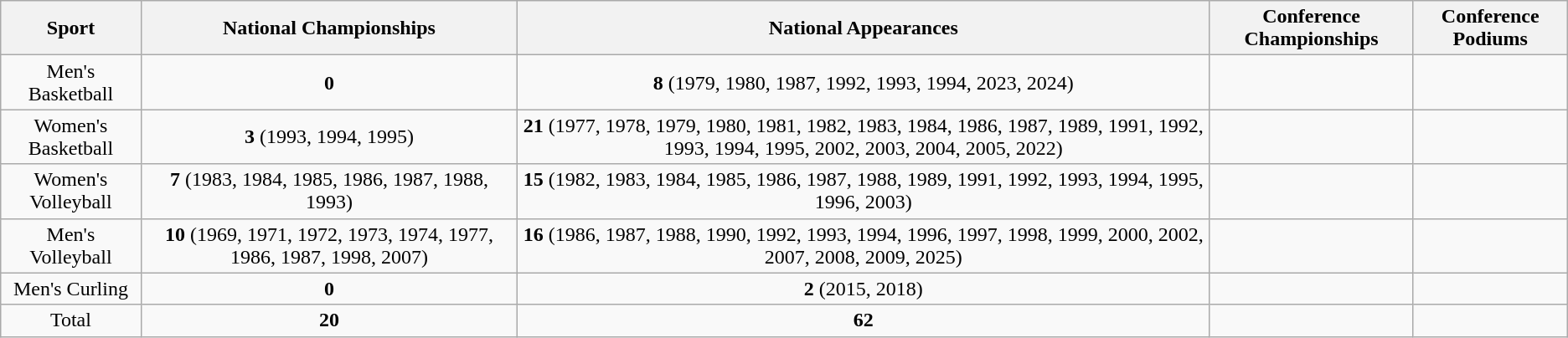<table class="wikitable" style="text-align: center;">
<tr>
<th>Sport</th>
<th>National Championships</th>
<th>National Appearances</th>
<th>Conference Championships</th>
<th>Conference Podiums</th>
</tr>
<tr>
<td>Men's Basketball</td>
<td><strong>0</strong></td>
<td><strong>8</strong> (1979, 1980, 1987, 1992, 1993, 1994, 2023, 2024)</td>
<td></td>
<td></td>
</tr>
<tr>
<td>Women's Basketball</td>
<td><strong>3</strong> (1993, 1994, 1995)</td>
<td><strong>21</strong> (1977, 1978, 1979, 1980, 1981, 1982, 1983, 1984, 1986, 1987, 1989, 1991, 1992, 1993, 1994, 1995, 2002, 2003, 2004, 2005, 2022)</td>
<td></td>
<td></td>
</tr>
<tr>
<td>Women's Volleyball</td>
<td><strong>7</strong> (1983, 1984, 1985, 1986, 1987, 1988, 1993)</td>
<td><strong>15</strong> (1982, 1983, 1984, 1985, 1986, 1987, 1988, 1989, 1991, 1992, 1993, 1994, 1995, 1996, 2003)</td>
<td></td>
<td></td>
</tr>
<tr>
<td>Men's Volleyball</td>
<td><strong>10</strong> (1969, 1971, 1972, 1973, 1974, 1977, 1986, 1987, 1998, 2007)</td>
<td><strong>16</strong> (1986, 1987, 1988, 1990, 1992, 1993, 1994, 1996, 1997, 1998, 1999, 2000, 2002, 2007, 2008, 2009, 2025)</td>
<td></td>
<td></td>
</tr>
<tr>
<td>Men's Curling</td>
<td><strong>0</strong></td>
<td><strong>2</strong> (2015, 2018)</td>
<td></td>
<td></td>
</tr>
<tr>
<td>Total</td>
<td><strong>20</strong></td>
<td><strong>62</strong></td>
<td></td>
<td></td>
</tr>
</table>
